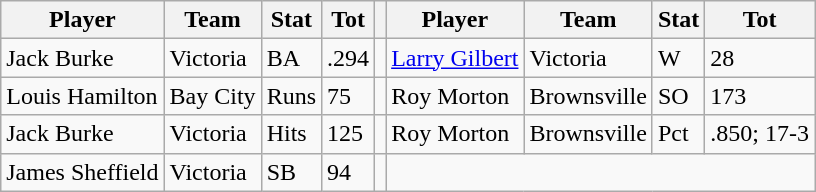<table class="wikitable">
<tr>
<th>Player</th>
<th>Team</th>
<th>Stat</th>
<th>Tot</th>
<th></th>
<th>Player</th>
<th>Team</th>
<th>Stat</th>
<th>Tot</th>
</tr>
<tr>
<td>Jack Burke</td>
<td>Victoria</td>
<td>BA</td>
<td>.294</td>
<td></td>
<td><a href='#'>Larry Gilbert</a></td>
<td>Victoria</td>
<td>W</td>
<td>28</td>
</tr>
<tr>
<td>Louis Hamilton</td>
<td>Bay City</td>
<td>Runs</td>
<td>75</td>
<td></td>
<td>Roy Morton</td>
<td>Brownsville</td>
<td>SO</td>
<td>173</td>
</tr>
<tr>
<td>Jack Burke</td>
<td>Victoria</td>
<td>Hits</td>
<td>125</td>
<td></td>
<td>Roy Morton</td>
<td>Brownsville</td>
<td>Pct</td>
<td>.850; 17-3</td>
</tr>
<tr>
<td>James Sheffield</td>
<td>Victoria</td>
<td>SB</td>
<td>94</td>
<td></td>
</tr>
</table>
